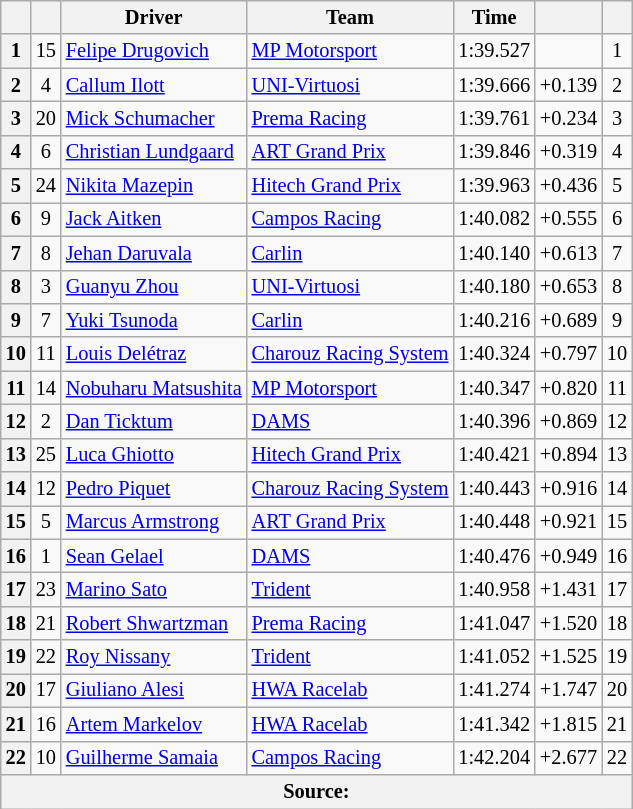<table class="wikitable" style="font-size:85%">
<tr>
<th scope="col"></th>
<th scope="col"></th>
<th scope="col">Driver</th>
<th scope="col">Team</th>
<th scope="col">Time</th>
<th scope="col"></th>
<th scope="col"></th>
</tr>
<tr>
<th scope="row">1</th>
<td align="center">15</td>
<td> <a href='#'>Felipe Drugovich</a></td>
<td><a href='#'>MP Motorsport</a></td>
<td>1:39.527</td>
<td align="center"></td>
<td align="center">1</td>
</tr>
<tr>
<th scope="row">2</th>
<td align="center">4</td>
<td> <a href='#'>Callum Ilott</a></td>
<td><a href='#'>UNI-Virtuosi</a></td>
<td>1:39.666</td>
<td align="center">+0.139</td>
<td align="center">2</td>
</tr>
<tr>
<th scope="row">3</th>
<td align="center">20</td>
<td> <a href='#'>Mick Schumacher</a></td>
<td><a href='#'>Prema Racing</a></td>
<td>1:39.761</td>
<td align="center">+0.234</td>
<td align="center">3</td>
</tr>
<tr>
<th scope="row">4</th>
<td align="center">6</td>
<td> <a href='#'>Christian Lundgaard</a></td>
<td><a href='#'>ART Grand Prix</a></td>
<td>1:39.846</td>
<td align="center">+0.319</td>
<td align="center">4</td>
</tr>
<tr>
<th scope="row">5</th>
<td align="center">24</td>
<td> <a href='#'>Nikita Mazepin</a></td>
<td><a href='#'>Hitech Grand Prix</a></td>
<td>1:39.963</td>
<td align="center">+0.436</td>
<td align="center">5</td>
</tr>
<tr>
<th scope="row">6</th>
<td align="center">9</td>
<td> <a href='#'>Jack Aitken</a></td>
<td><a href='#'>Campos Racing</a></td>
<td>1:40.082</td>
<td align="center">+0.555</td>
<td align="center">6</td>
</tr>
<tr>
<th scope="row">7</th>
<td align="center">8</td>
<td> <a href='#'>Jehan Daruvala</a></td>
<td><a href='#'>Carlin</a></td>
<td>1:40.140</td>
<td align="center">+0.613</td>
<td align="center">7</td>
</tr>
<tr>
<th scope="row">8</th>
<td align="center">3</td>
<td> <a href='#'>Guanyu Zhou</a></td>
<td><a href='#'>UNI-Virtuosi</a></td>
<td>1:40.180</td>
<td align="center">+0.653</td>
<td align="center">8</td>
</tr>
<tr>
<th scope="row">9</th>
<td align="center">7</td>
<td> <a href='#'>Yuki Tsunoda</a></td>
<td><a href='#'>Carlin</a></td>
<td>1:40.216</td>
<td align="center">+0.689</td>
<td align="center">9</td>
</tr>
<tr>
<th scope="row">10</th>
<td align="center">11</td>
<td> <a href='#'>Louis Delétraz</a></td>
<td><a href='#'>Charouz Racing System</a></td>
<td>1:40.324</td>
<td align="center">+0.797</td>
<td align="center">10</td>
</tr>
<tr>
<th scope="row">11</th>
<td align="center">14</td>
<td> <a href='#'>Nobuharu Matsushita</a></td>
<td><a href='#'>MP Motorsport</a></td>
<td>1:40.347</td>
<td align="center">+0.820</td>
<td align="center">11</td>
</tr>
<tr>
<th scope="row">12</th>
<td align="center">2</td>
<td> <a href='#'>Dan Ticktum</a></td>
<td><a href='#'>DAMS</a></td>
<td>1:40.396</td>
<td align="center">+0.869</td>
<td align="center">12</td>
</tr>
<tr>
<th scope="row">13</th>
<td align="center">25</td>
<td> <a href='#'>Luca Ghiotto</a></td>
<td><a href='#'>Hitech Grand Prix</a></td>
<td>1:40.421</td>
<td align="center">+0.894</td>
<td align="center">13</td>
</tr>
<tr>
<th scope="row">14</th>
<td align="center">12</td>
<td> <a href='#'>Pedro Piquet</a></td>
<td><a href='#'>Charouz Racing System</a></td>
<td>1:40.443</td>
<td align="center">+0.916</td>
<td align="center">14</td>
</tr>
<tr>
<th scope="row">15</th>
<td align="center">5</td>
<td> <a href='#'>Marcus Armstrong</a></td>
<td><a href='#'>ART Grand Prix</a></td>
<td>1:40.448</td>
<td align="center">+0.921</td>
<td align="center">15</td>
</tr>
<tr>
<th scope="row">16</th>
<td align="center">1</td>
<td> <a href='#'>Sean Gelael</a></td>
<td><a href='#'>DAMS</a></td>
<td>1:40.476</td>
<td align="center">+0.949</td>
<td align="center">16</td>
</tr>
<tr>
<th scope="row">17</th>
<td align="center">23</td>
<td> <a href='#'>Marino Sato</a></td>
<td><a href='#'>Trident</a></td>
<td>1:40.958</td>
<td align="center">+1.431</td>
<td align="center">17</td>
</tr>
<tr>
<th>18</th>
<td align="center">21</td>
<td> <a href='#'>Robert Shwartzman</a></td>
<td><a href='#'>Prema Racing</a></td>
<td>1:41.047</td>
<td align="center">+1.520</td>
<td align="center">18</td>
</tr>
<tr>
<th>19</th>
<td align="center">22</td>
<td> <a href='#'>Roy Nissany</a></td>
<td><a href='#'>Trident</a></td>
<td>1:41.052</td>
<td align="center">+1.525</td>
<td align="center">19</td>
</tr>
<tr>
<th>20</th>
<td align="center">17</td>
<td> <a href='#'>Giuliano Alesi</a></td>
<td><a href='#'>HWA Racelab</a></td>
<td>1:41.274</td>
<td align="center">+1.747</td>
<td align="center">20</td>
</tr>
<tr>
<th>21</th>
<td align="center">16</td>
<td> <a href='#'>Artem Markelov</a></td>
<td><a href='#'>HWA Racelab</a></td>
<td>1:41.342</td>
<td align="center">+1.815</td>
<td align="center">21</td>
</tr>
<tr>
<th>22</th>
<td align="center">10</td>
<td> <a href='#'>Guilherme Samaia</a></td>
<td><a href='#'>Campos Racing</a></td>
<td>1:42.204</td>
<td align="center">+2.677</td>
<td align="center">22</td>
</tr>
<tr>
<th colspan="7">Source:</th>
</tr>
</table>
